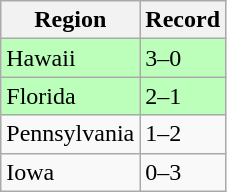<table class="wikitable">
<tr>
<th>Region</th>
<th>Record</th>
</tr>
<tr bgcolor=#bbffbb>
<td> Hawaii</td>
<td>3–0</td>
</tr>
<tr bgcolor=#bbffbb>
<td> Florida</td>
<td>2–1</td>
</tr>
<tr>
<td> Pennsylvania</td>
<td>1–2</td>
</tr>
<tr>
<td> Iowa</td>
<td>0–3</td>
</tr>
</table>
